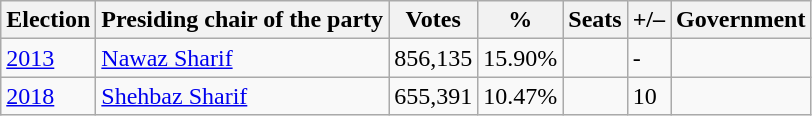<table class="wikitable">
<tr>
<th><strong>Election</strong></th>
<th>Presiding chair of the party</th>
<th><strong>Votes</strong></th>
<th><strong>%</strong></th>
<th><strong>Seats</strong></th>
<th>+/–</th>
<th>Government</th>
</tr>
<tr>
<td><a href='#'>2013</a></td>
<td><a href='#'>Nawaz Sharif</a></td>
<td>856,135</td>
<td>15.90%</td>
<td></td>
<td>-</td>
<td></td>
</tr>
<tr>
<td><a href='#'>2018</a></td>
<td><a href='#'>Shehbaz Sharif</a></td>
<td>655,391</td>
<td>10.47%</td>
<td></td>
<td> 10</td>
<td></td>
</tr>
</table>
